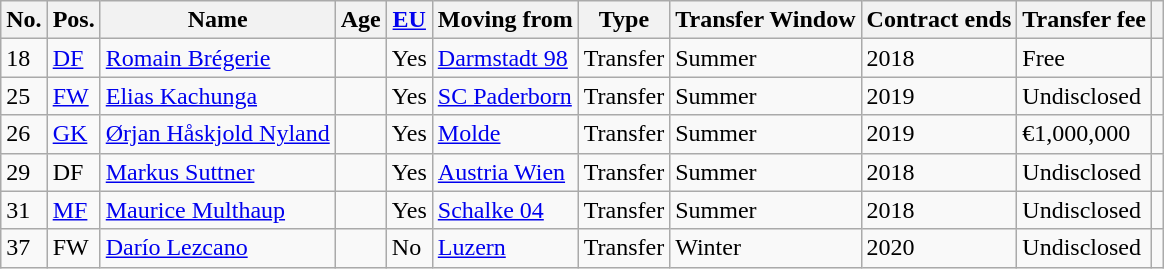<table class="wikitable">
<tr>
<th>No.</th>
<th>Pos.</th>
<th>Name</th>
<th>Age</th>
<th><a href='#'>EU</a></th>
<th>Moving from</th>
<th>Type</th>
<th>Transfer Window</th>
<th>Contract ends</th>
<th>Transfer fee</th>
<th></th>
</tr>
<tr>
<td>18</td>
<td><a href='#'>DF</a></td>
<td> <a href='#'>Romain Brégerie</a></td>
<td></td>
<td>Yes</td>
<td><a href='#'>Darmstadt 98</a></td>
<td>Transfer</td>
<td>Summer</td>
<td>2018</td>
<td>Free</td>
<td></td>
</tr>
<tr>
<td>25</td>
<td><a href='#'>FW</a></td>
<td> <a href='#'>Elias Kachunga</a></td>
<td></td>
<td>Yes</td>
<td><a href='#'>SC Paderborn</a></td>
<td>Transfer</td>
<td>Summer</td>
<td>2019</td>
<td>Undisclosed</td>
<td></td>
</tr>
<tr>
<td>26</td>
<td><a href='#'>GK</a></td>
<td> <a href='#'>Ørjan Håskjold Nyland</a></td>
<td></td>
<td>Yes</td>
<td><a href='#'>Molde</a></td>
<td>Transfer</td>
<td>Summer</td>
<td>2019</td>
<td>€1,000,000</td>
<td></td>
</tr>
<tr>
<td>29</td>
<td>DF</td>
<td> <a href='#'>Markus Suttner</a></td>
<td></td>
<td>Yes</td>
<td><a href='#'>Austria Wien</a></td>
<td>Transfer</td>
<td>Summer</td>
<td>2018</td>
<td>Undisclosed</td>
<td></td>
</tr>
<tr>
<td>31</td>
<td><a href='#'>MF</a></td>
<td> <a href='#'>Maurice Multhaup</a></td>
<td></td>
<td>Yes</td>
<td><a href='#'>Schalke 04</a></td>
<td>Transfer</td>
<td>Summer</td>
<td>2018</td>
<td>Undisclosed</td>
<td></td>
</tr>
<tr>
<td>37</td>
<td>FW</td>
<td> <a href='#'>Darío Lezcano</a></td>
<td></td>
<td>No</td>
<td><a href='#'>Luzern</a></td>
<td>Transfer</td>
<td>Winter</td>
<td>2020</td>
<td>Undisclosed</td>
<td></td>
</tr>
</table>
